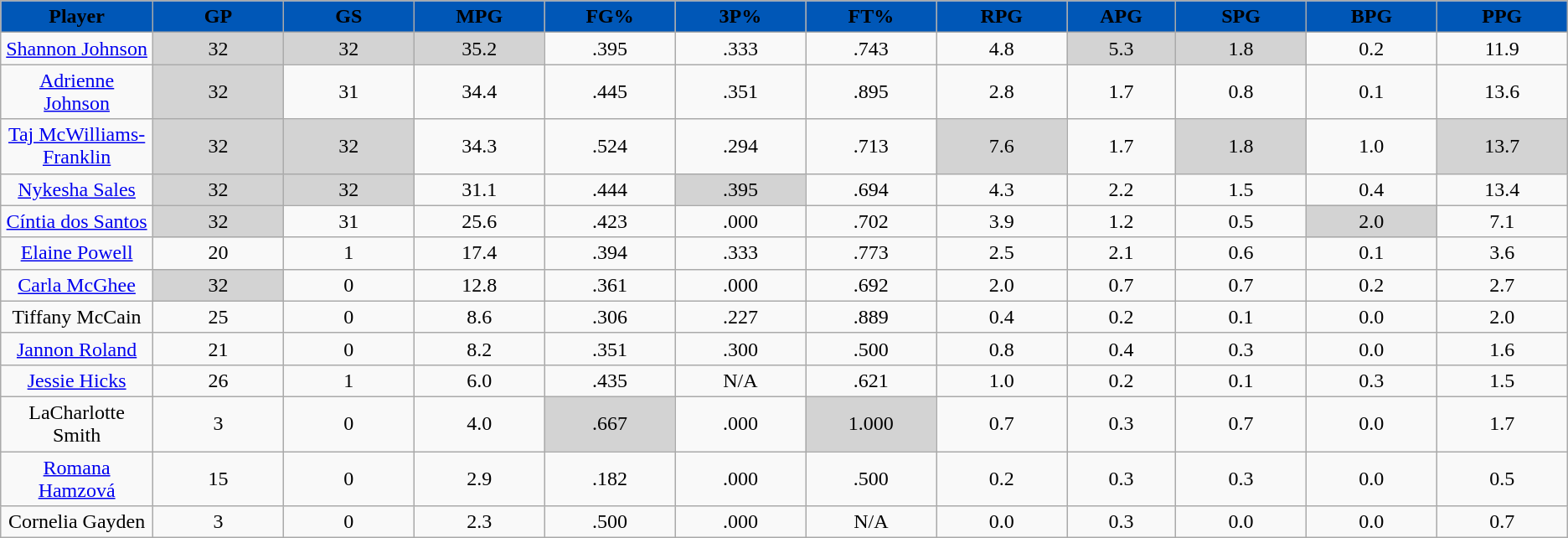<table class="wikitable sortable" style="text-align:center;">
<tr>
<th style="background: #0057B7" width="6%"><span>Player</span></th>
<th style="background: #0057B7" width="6%"><span>GP</span></th>
<th style="background: #0057B7" width="6%"><span>GS</span></th>
<th style="background: #0057B7" width="6%"><span>MPG</span></th>
<th style="background: #0057B7" width="6%"><span>FG%</span></th>
<th style="background: #0057B7" width="6%"><span>3P%</span></th>
<th style="background: #0057B7" width="6%"><span>FT%</span></th>
<th style="background: #0057B7" width="6%"><span>RPG</span></th>
<th style="background: #0057B7" width="5%"><span>APG</span></th>
<th style="background: #0057B7" width="6%"><span>SPG</span></th>
<th style="background: #0057B7" width="6%"><span>BPG</span></th>
<th style="background: #0057B7" width="6%"><span>PPG</span></th>
</tr>
<tr>
<td><a href='#'>Shannon Johnson</a></td>
<td style="background:#D3D3D3;">32</td>
<td style="background:#D3D3D3;">32</td>
<td style="background:#D3D3D3;">35.2</td>
<td>.395</td>
<td>.333</td>
<td>.743</td>
<td>4.8</td>
<td style="background:#D3D3D3;">5.3</td>
<td style="background:#D3D3D3;">1.8</td>
<td>0.2</td>
<td>11.9</td>
</tr>
<tr>
<td><a href='#'>Adrienne Johnson</a></td>
<td style="background:#D3D3D3;">32</td>
<td>31</td>
<td>34.4</td>
<td>.445</td>
<td>.351</td>
<td>.895</td>
<td>2.8</td>
<td>1.7</td>
<td>0.8</td>
<td>0.1</td>
<td>13.6</td>
</tr>
<tr>
<td><a href='#'>Taj McWilliams-Franklin</a></td>
<td style="background:#D3D3D3;">32</td>
<td style="background:#D3D3D3;">32</td>
<td>34.3</td>
<td>.524</td>
<td>.294</td>
<td>.713</td>
<td style="background:#D3D3D3;">7.6</td>
<td>1.7</td>
<td style="background:#D3D3D3;">1.8</td>
<td>1.0</td>
<td style="background:#D3D3D3;">13.7</td>
</tr>
<tr>
<td><a href='#'>Nykesha Sales</a></td>
<td style="background:#D3D3D3;">32</td>
<td style="background:#D3D3D3;">32</td>
<td>31.1</td>
<td>.444</td>
<td style="background:#D3D3D3;">.395</td>
<td>.694</td>
<td>4.3</td>
<td>2.2</td>
<td>1.5</td>
<td>0.4</td>
<td>13.4</td>
</tr>
<tr>
<td><a href='#'>Cíntia dos Santos</a></td>
<td style="background:#D3D3D3;">32</td>
<td>31</td>
<td>25.6</td>
<td>.423</td>
<td>.000</td>
<td>.702</td>
<td>3.9</td>
<td>1.2</td>
<td>0.5</td>
<td style="background:#D3D3D3;">2.0</td>
<td>7.1</td>
</tr>
<tr>
<td><a href='#'>Elaine Powell</a></td>
<td>20</td>
<td>1</td>
<td>17.4</td>
<td>.394</td>
<td>.333</td>
<td>.773</td>
<td>2.5</td>
<td>2.1</td>
<td>0.6</td>
<td>0.1</td>
<td>3.6</td>
</tr>
<tr>
<td><a href='#'>Carla McGhee</a></td>
<td style="background:#D3D3D3;">32</td>
<td>0</td>
<td>12.8</td>
<td>.361</td>
<td>.000</td>
<td>.692</td>
<td>2.0</td>
<td>0.7</td>
<td>0.7</td>
<td>0.2</td>
<td>2.7</td>
</tr>
<tr>
<td>Tiffany McCain</td>
<td>25</td>
<td>0</td>
<td>8.6</td>
<td>.306</td>
<td>.227</td>
<td>.889</td>
<td>0.4</td>
<td>0.2</td>
<td>0.1</td>
<td>0.0</td>
<td>2.0</td>
</tr>
<tr>
<td><a href='#'>Jannon Roland</a></td>
<td>21</td>
<td>0</td>
<td>8.2</td>
<td>.351</td>
<td>.300</td>
<td>.500</td>
<td>0.8</td>
<td>0.4</td>
<td>0.3</td>
<td>0.0</td>
<td>1.6</td>
</tr>
<tr>
<td><a href='#'>Jessie Hicks</a></td>
<td>26</td>
<td>1</td>
<td>6.0</td>
<td>.435</td>
<td>N/A</td>
<td>.621</td>
<td>1.0</td>
<td>0.2</td>
<td>0.1</td>
<td>0.3</td>
<td>1.5</td>
</tr>
<tr>
<td>LaCharlotte Smith</td>
<td>3</td>
<td>0</td>
<td>4.0</td>
<td style="background:#D3D3D3;">.667</td>
<td>.000</td>
<td style="background:#D3D3D3;">1.000</td>
<td>0.7</td>
<td>0.3</td>
<td>0.7</td>
<td>0.0</td>
<td>1.7</td>
</tr>
<tr>
<td><a href='#'>Romana Hamzová</a></td>
<td>15</td>
<td>0</td>
<td>2.9</td>
<td>.182</td>
<td>.000</td>
<td>.500</td>
<td>0.2</td>
<td>0.3</td>
<td>0.3</td>
<td>0.0</td>
<td>0.5</td>
</tr>
<tr>
<td>Cornelia Gayden</td>
<td>3</td>
<td>0</td>
<td>2.3</td>
<td>.500</td>
<td>.000</td>
<td>N/A</td>
<td>0.0</td>
<td>0.3</td>
<td>0.0</td>
<td>0.0</td>
<td>0.7</td>
</tr>
</table>
